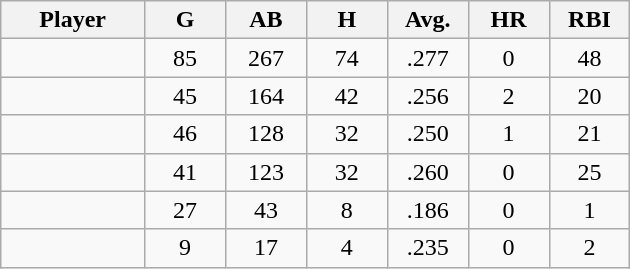<table class="wikitable sortable">
<tr>
<th bgcolor="#DDDDFF" width="16%">Player</th>
<th bgcolor="#DDDDFF" width="9%">G</th>
<th bgcolor="#DDDDFF" width="9%">AB</th>
<th bgcolor="#DDDDFF" width="9%">H</th>
<th bgcolor="#DDDDFF" width="9%">Avg.</th>
<th bgcolor="#DDDDFF" width="9%">HR</th>
<th bgcolor="#DDDDFF" width="9%">RBI</th>
</tr>
<tr align="center">
<td></td>
<td>85</td>
<td>267</td>
<td>74</td>
<td>.277</td>
<td>0</td>
<td>48</td>
</tr>
<tr align="center">
<td></td>
<td>45</td>
<td>164</td>
<td>42</td>
<td>.256</td>
<td>2</td>
<td>20</td>
</tr>
<tr align="center">
<td></td>
<td>46</td>
<td>128</td>
<td>32</td>
<td>.250</td>
<td>1</td>
<td>21</td>
</tr>
<tr align="center">
<td></td>
<td>41</td>
<td>123</td>
<td>32</td>
<td>.260</td>
<td>0</td>
<td>25</td>
</tr>
<tr align="center">
<td></td>
<td>27</td>
<td>43</td>
<td>8</td>
<td>.186</td>
<td>0</td>
<td>1</td>
</tr>
<tr align="center">
<td></td>
<td>9</td>
<td>17</td>
<td>4</td>
<td>.235</td>
<td>0</td>
<td>2</td>
</tr>
</table>
